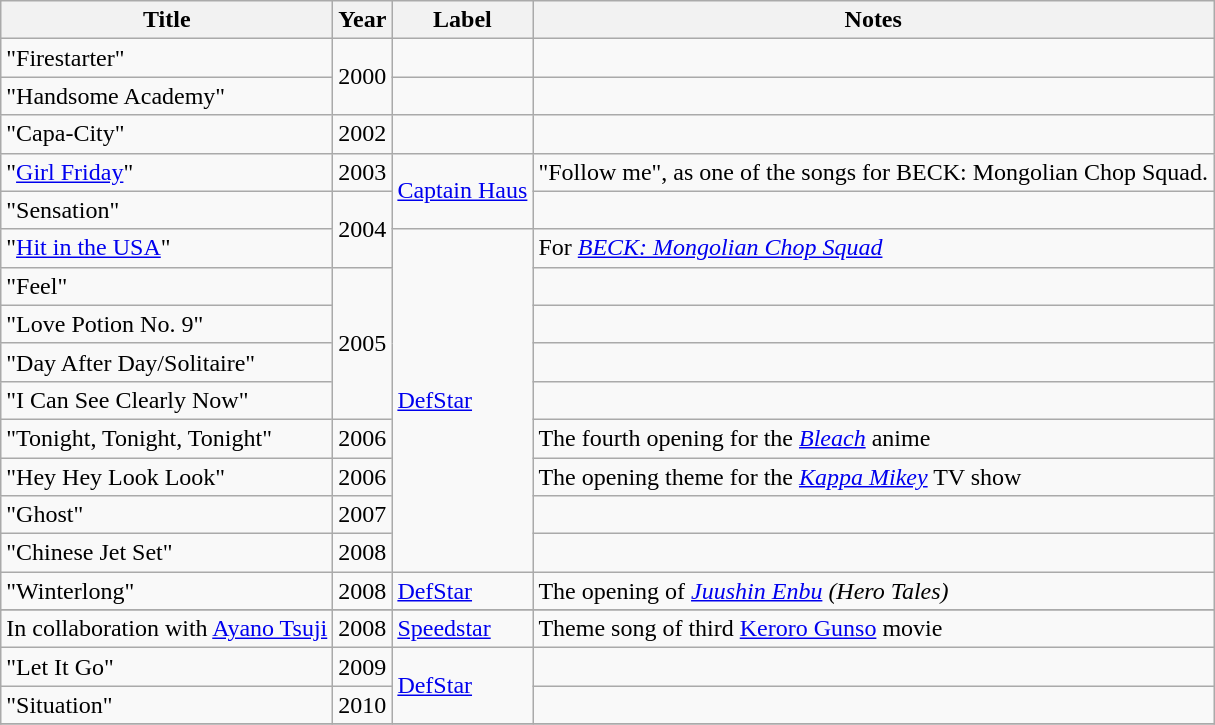<table class="wikitable">
<tr>
<th>Title</th>
<th>Year</th>
<th>Label</th>
<th>Notes</th>
</tr>
<tr>
<td>"Firestarter"</td>
<td rowspan="2">2000</td>
<td></td>
<td></td>
</tr>
<tr>
<td>"Handsome Academy"</td>
<td></td>
<td></td>
</tr>
<tr>
<td>"Capa-City"</td>
<td>2002</td>
<td></td>
<td></td>
</tr>
<tr>
<td>"<a href='#'>Girl Friday</a>"</td>
<td>2003</td>
<td rowspan="2"><a href='#'>Captain Haus</a></td>
<td>"Follow me", as one of the songs for BECK: Mongolian Chop Squad.</td>
</tr>
<tr>
<td>"Sensation"</td>
<td rowspan="2">2004</td>
<td></td>
</tr>
<tr>
<td>"<a href='#'>Hit in the USA</a>"</td>
<td rowspan="9"><a href='#'>DefStar</a></td>
<td>For <em><a href='#'>BECK: Mongolian Chop Squad</a></em></td>
</tr>
<tr>
<td>"Feel"</td>
<td rowspan="4">2005</td>
<td></td>
</tr>
<tr>
<td>"Love Potion No. 9"</td>
<td></td>
</tr>
<tr>
<td>"Day After Day/Solitaire"</td>
<td></td>
</tr>
<tr>
<td>"I Can See Clearly Now"</td>
<td></td>
</tr>
<tr>
<td>"Tonight, Tonight, Tonight"</td>
<td>2006</td>
<td>The fourth opening for the <em><a href='#'>Bleach</a></em> anime</td>
</tr>
<tr>
<td>"Hey Hey Look Look"</td>
<td>2006</td>
<td>The opening theme for the <em><a href='#'>Kappa Mikey</a></em> TV show</td>
</tr>
<tr>
<td>"Ghost"</td>
<td>2007</td>
<td></td>
</tr>
<tr>
<td>"Chinese Jet Set"</td>
<td>2008</td>
<td></td>
</tr>
<tr>
<td>"Winterlong"</td>
<td>2008</td>
<td rowspan="1"><a href='#'>DefStar</a></td>
<td>The opening of <em><a href='#'>Juushin Enbu</a> (Hero Tales)</em></td>
</tr>
<tr>
</tr>
<tr>
<td> In collaboration with <a href='#'>Ayano Tsuji</a></td>
<td>2008</td>
<td rowspan="1"><a href='#'>Speedstar</a></td>
<td>Theme song of third <a href='#'>Keroro Gunso</a> movie</td>
</tr>
<tr>
<td>"Let It Go"</td>
<td>2009</td>
<td rowspan="2"><a href='#'>DefStar</a></td>
<td></td>
</tr>
<tr>
<td>"Situation"</td>
<td>2010</td>
<td></td>
</tr>
<tr>
</tr>
</table>
